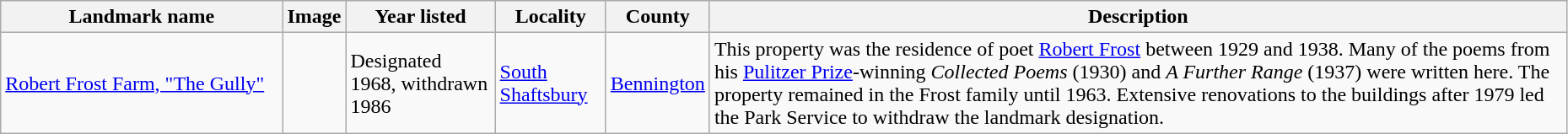<table class="wikitable sortable plainrowheaders" style="width:98%">
<tr>
<th scope="col" width="18%">Landmark name<br></th>
<th scope="col" class="unsortable">Image<br></th>
<th scope="col">Year listed<br></th>
<th scope="col">Locality<br></th>
<th scope="col">County<br></th>
<th scope="col" class="unsortable">Description<br></th>
</tr>
<tr>
<td><a href='#'>Robert Frost Farm, "The Gully"</a></td>
<td></td>
<td>Designated 1968, withdrawn 1986</td>
<td><a href='#'>South Shaftsbury</a></td>
<td><a href='#'>Bennington</a></td>
<td>This property was the residence of poet <a href='#'>Robert Frost</a> between 1929 and 1938.  Many of the poems from his <a href='#'>Pulitzer Prize</a>-winning <em>Collected Poems</em> (1930) and <em>A Further Range</em> (1937) were written here.  The property remained in the Frost family until 1963.  Extensive renovations to the buildings after 1979 led the Park Service to withdraw the landmark designation.</td>
</tr>
</table>
